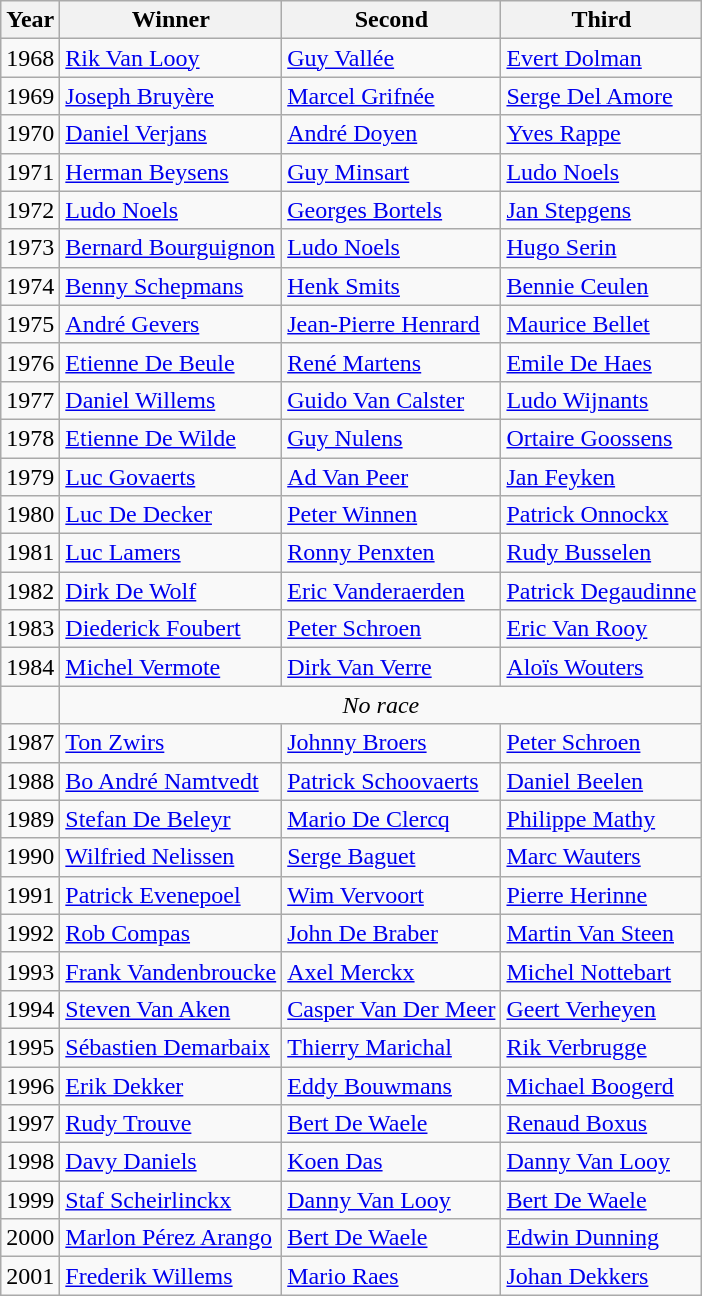<table class="wikitable">
<tr>
<th>Year</th>
<th>Winner</th>
<th>Second</th>
<th>Third</th>
</tr>
<tr>
<td>1968</td>
<td> <a href='#'>Rik Van Looy</a></td>
<td> <a href='#'>Guy Vallée</a></td>
<td> <a href='#'>Evert Dolman</a></td>
</tr>
<tr>
<td>1969</td>
<td> <a href='#'>Joseph Bruyère</a></td>
<td> <a href='#'>Marcel Grifnée</a></td>
<td> <a href='#'>Serge Del Amore</a></td>
</tr>
<tr>
<td>1970</td>
<td> <a href='#'>Daniel Verjans</a></td>
<td> <a href='#'>André Doyen</a></td>
<td> <a href='#'>Yves Rappe</a></td>
</tr>
<tr>
<td>1971</td>
<td> <a href='#'>Herman Beysens</a></td>
<td> <a href='#'>Guy Minsart</a></td>
<td> <a href='#'>Ludo Noels</a></td>
</tr>
<tr>
<td>1972</td>
<td> <a href='#'>Ludo Noels</a></td>
<td> <a href='#'>Georges Bortels</a></td>
<td> <a href='#'>Jan Stepgens</a></td>
</tr>
<tr>
<td>1973</td>
<td> <a href='#'>Bernard Bourguignon</a></td>
<td> <a href='#'>Ludo Noels</a></td>
<td> <a href='#'>Hugo Serin</a></td>
</tr>
<tr>
<td>1974</td>
<td> <a href='#'>Benny Schepmans</a></td>
<td> <a href='#'>Henk Smits</a></td>
<td> <a href='#'>Bennie Ceulen</a></td>
</tr>
<tr>
<td>1975</td>
<td> <a href='#'>André Gevers</a></td>
<td> <a href='#'>Jean-Pierre Henrard</a></td>
<td> <a href='#'>Maurice Bellet</a></td>
</tr>
<tr>
<td>1976</td>
<td> <a href='#'>Etienne De Beule</a></td>
<td> <a href='#'>René Martens</a></td>
<td> <a href='#'>Emile De Haes</a></td>
</tr>
<tr>
<td>1977</td>
<td> <a href='#'>Daniel Willems</a></td>
<td> <a href='#'>Guido Van Calster</a></td>
<td> <a href='#'>Ludo Wijnants</a></td>
</tr>
<tr>
<td>1978</td>
<td> <a href='#'>Etienne De Wilde</a></td>
<td> <a href='#'>Guy Nulens</a></td>
<td> <a href='#'>Ortaire Goossens</a></td>
</tr>
<tr>
<td>1979</td>
<td> <a href='#'>Luc Govaerts</a></td>
<td> <a href='#'>Ad Van Peer</a></td>
<td> <a href='#'>Jan Feyken</a></td>
</tr>
<tr>
<td>1980</td>
<td> <a href='#'>Luc De Decker</a></td>
<td> <a href='#'>Peter Winnen</a></td>
<td> <a href='#'>Patrick Onnockx</a></td>
</tr>
<tr>
<td>1981</td>
<td> <a href='#'>Luc Lamers</a></td>
<td> <a href='#'>Ronny Penxten</a></td>
<td> <a href='#'>Rudy Busselen</a></td>
</tr>
<tr>
<td>1982</td>
<td> <a href='#'>Dirk De Wolf</a></td>
<td> <a href='#'>Eric Vanderaerden</a></td>
<td> <a href='#'>Patrick Degaudinne</a></td>
</tr>
<tr>
<td>1983</td>
<td> <a href='#'>Diederick Foubert</a></td>
<td> <a href='#'>Peter Schroen</a></td>
<td> <a href='#'>Eric Van Rooy</a></td>
</tr>
<tr>
<td>1984</td>
<td> <a href='#'>Michel Vermote</a></td>
<td> <a href='#'>Dirk Van Verre</a></td>
<td> <a href='#'>Aloïs Wouters</a></td>
</tr>
<tr>
<td></td>
<td colspan="3" align="center"><em>No race</em></td>
</tr>
<tr>
<td>1987</td>
<td> <a href='#'>Ton Zwirs</a></td>
<td> <a href='#'>Johnny Broers</a></td>
<td> <a href='#'>Peter Schroen</a></td>
</tr>
<tr>
<td>1988</td>
<td> <a href='#'>Bo André Namtvedt</a></td>
<td> <a href='#'>Patrick Schoovaerts</a></td>
<td> <a href='#'>Daniel Beelen</a></td>
</tr>
<tr>
<td>1989</td>
<td> <a href='#'>Stefan De Beleyr</a></td>
<td> <a href='#'>Mario De Clercq</a></td>
<td> <a href='#'>Philippe Mathy</a></td>
</tr>
<tr>
<td>1990</td>
<td> <a href='#'>Wilfried Nelissen</a></td>
<td> <a href='#'>Serge Baguet</a></td>
<td> <a href='#'>Marc Wauters</a></td>
</tr>
<tr>
<td>1991</td>
<td> <a href='#'>Patrick Evenepoel</a></td>
<td> <a href='#'>Wim Vervoort</a></td>
<td> <a href='#'>Pierre Herinne</a></td>
</tr>
<tr>
<td>1992</td>
<td> <a href='#'>Rob Compas</a></td>
<td> <a href='#'>John De Braber</a></td>
<td> <a href='#'>Martin Van Steen</a></td>
</tr>
<tr>
<td>1993</td>
<td> <a href='#'>Frank Vandenbroucke</a></td>
<td> <a href='#'>Axel Merckx</a></td>
<td> <a href='#'>Michel Nottebart</a></td>
</tr>
<tr>
<td>1994</td>
<td> <a href='#'>Steven Van Aken</a></td>
<td> <a href='#'>Casper Van Der Meer</a></td>
<td> <a href='#'>Geert Verheyen</a></td>
</tr>
<tr>
<td>1995</td>
<td> <a href='#'>Sébastien Demarbaix</a></td>
<td> <a href='#'>Thierry Marichal</a></td>
<td> <a href='#'>Rik Verbrugge</a></td>
</tr>
<tr>
<td>1996</td>
<td> <a href='#'>Erik Dekker</a></td>
<td> <a href='#'>Eddy Bouwmans</a></td>
<td> <a href='#'>Michael Boogerd</a></td>
</tr>
<tr>
<td>1997</td>
<td> <a href='#'>Rudy Trouve</a></td>
<td> <a href='#'>Bert De Waele</a></td>
<td> <a href='#'>Renaud Boxus</a></td>
</tr>
<tr>
<td>1998</td>
<td> <a href='#'>Davy Daniels</a></td>
<td> <a href='#'>Koen Das</a></td>
<td> <a href='#'>Danny Van Looy</a></td>
</tr>
<tr>
<td>1999</td>
<td> <a href='#'>Staf Scheirlinckx</a></td>
<td> <a href='#'>Danny Van Looy</a></td>
<td> <a href='#'>Bert De Waele</a></td>
</tr>
<tr>
<td>2000</td>
<td> <a href='#'>Marlon Pérez Arango</a></td>
<td> <a href='#'>Bert De Waele</a></td>
<td> <a href='#'>Edwin Dunning</a></td>
</tr>
<tr>
<td>2001</td>
<td> <a href='#'>Frederik Willems</a></td>
<td> <a href='#'>Mario Raes</a></td>
<td> <a href='#'>Johan Dekkers</a></td>
</tr>
</table>
